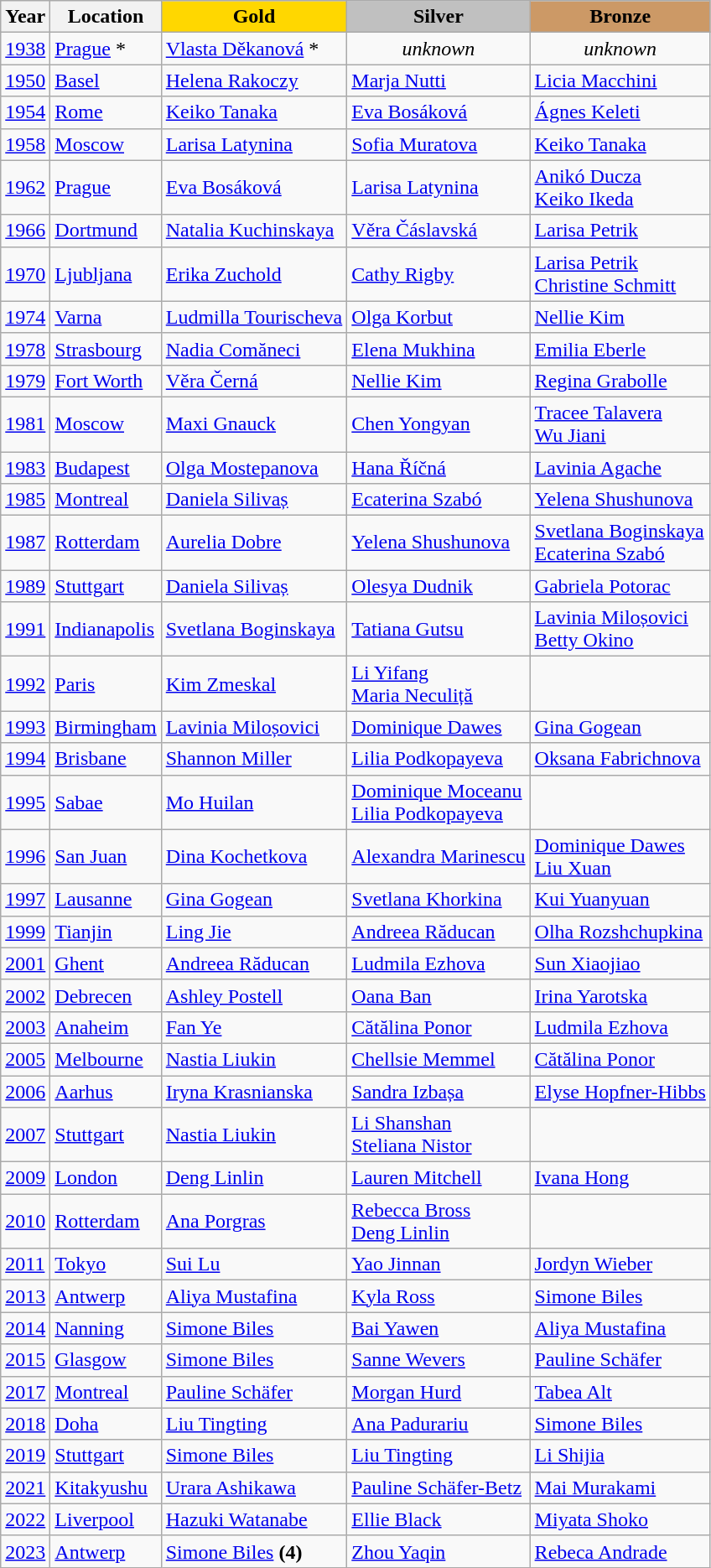<table class="wikitable">
<tr>
<th>Year</th>
<th>Location</th>
<th style="background-color:gold;">Gold</th>
<th style="background-color:silver;">Silver</th>
<th style="background-color:#cc9966;">Bronze</th>
</tr>
<tr>
<td><a href='#'>1938</a></td>
<td> <a href='#'>Prague</a> *</td>
<td> <a href='#'>Vlasta Děkanová</a> *</td>
<td align="center"><em>unknown</em></td>
<td align="center"><em>unknown</em></td>
</tr>
<tr>
<td><a href='#'>1950</a></td>
<td> <a href='#'>Basel</a></td>
<td> <a href='#'>Helena Rakoczy</a></td>
<td> <a href='#'>Marja Nutti</a></td>
<td> <a href='#'>Licia Macchini</a></td>
</tr>
<tr>
<td><a href='#'>1954</a></td>
<td> <a href='#'>Rome</a></td>
<td> <a href='#'>Keiko Tanaka</a></td>
<td> <a href='#'>Eva Bosáková</a></td>
<td> <a href='#'>Ágnes Keleti</a></td>
</tr>
<tr>
<td><a href='#'>1958</a></td>
<td> <a href='#'>Moscow</a></td>
<td> <a href='#'>Larisa Latynina</a></td>
<td> <a href='#'>Sofia Muratova</a></td>
<td> <a href='#'>Keiko Tanaka</a></td>
</tr>
<tr>
<td><a href='#'>1962</a></td>
<td> <a href='#'>Prague</a></td>
<td> <a href='#'>Eva Bosáková</a></td>
<td> <a href='#'>Larisa Latynina</a></td>
<td> <a href='#'>Anikó Ducza</a> <br>  <a href='#'>Keiko Ikeda</a></td>
</tr>
<tr>
<td><a href='#'>1966</a></td>
<td> <a href='#'>Dortmund</a></td>
<td> <a href='#'>Natalia Kuchinskaya</a></td>
<td> <a href='#'>Věra Čáslavská</a></td>
<td> <a href='#'>Larisa Petrik</a></td>
</tr>
<tr>
<td><a href='#'>1970</a></td>
<td> <a href='#'>Ljubljana</a></td>
<td> <a href='#'>Erika Zuchold</a></td>
<td> <a href='#'>Cathy Rigby</a></td>
<td> <a href='#'>Larisa Petrik</a> <br>  <a href='#'>Christine Schmitt</a></td>
</tr>
<tr>
<td><a href='#'>1974</a></td>
<td> <a href='#'>Varna</a></td>
<td> <a href='#'>Ludmilla Tourischeva</a></td>
<td> <a href='#'>Olga Korbut</a></td>
<td> <a href='#'>Nellie Kim</a></td>
</tr>
<tr>
<td><a href='#'>1978</a></td>
<td> <a href='#'>Strasbourg</a></td>
<td> <a href='#'>Nadia Comăneci</a></td>
<td> <a href='#'>Elena Mukhina</a></td>
<td> <a href='#'>Emilia Eberle</a></td>
</tr>
<tr>
<td><a href='#'>1979</a></td>
<td> <a href='#'>Fort Worth</a></td>
<td> <a href='#'>Věra Černá</a></td>
<td> <a href='#'>Nellie Kim</a></td>
<td> <a href='#'>Regina Grabolle</a></td>
</tr>
<tr>
<td><a href='#'>1981</a></td>
<td> <a href='#'>Moscow</a></td>
<td> <a href='#'>Maxi Gnauck</a></td>
<td> <a href='#'>Chen Yongyan</a></td>
<td> <a href='#'>Tracee Talavera</a> <br> <a href='#'>Wu Jiani</a></td>
</tr>
<tr>
<td><a href='#'>1983</a></td>
<td> <a href='#'>Budapest</a></td>
<td> <a href='#'>Olga Mostepanova</a></td>
<td> <a href='#'>Hana Říčná</a></td>
<td> <a href='#'>Lavinia Agache</a></td>
</tr>
<tr>
<td><a href='#'>1985</a></td>
<td> <a href='#'>Montreal</a></td>
<td> <a href='#'>Daniela Silivaș</a></td>
<td> <a href='#'>Ecaterina Szabó</a></td>
<td> <a href='#'>Yelena Shushunova</a></td>
</tr>
<tr>
<td><a href='#'>1987</a></td>
<td> <a href='#'>Rotterdam</a></td>
<td> <a href='#'>Aurelia Dobre</a></td>
<td> <a href='#'>Yelena Shushunova</a></td>
<td> <a href='#'>Svetlana Boginskaya</a> <br> <a href='#'>Ecaterina Szabó</a></td>
</tr>
<tr>
<td><a href='#'>1989</a></td>
<td> <a href='#'>Stuttgart</a></td>
<td> <a href='#'>Daniela Silivaș</a></td>
<td> <a href='#'>Olesya Dudnik</a></td>
<td> <a href='#'>Gabriela Potorac</a></td>
</tr>
<tr>
<td><a href='#'>1991</a></td>
<td> <a href='#'>Indianapolis</a></td>
<td> <a href='#'>Svetlana Boginskaya</a></td>
<td> <a href='#'>Tatiana Gutsu</a></td>
<td> <a href='#'>Lavinia Miloșovici</a> <br>  <a href='#'>Betty Okino</a></td>
</tr>
<tr>
<td><a href='#'>1992</a></td>
<td> <a href='#'>Paris</a></td>
<td> <a href='#'>Kim Zmeskal</a></td>
<td> <a href='#'>Li Yifang</a> <br>  <a href='#'>Maria Neculiță</a></td>
<td></td>
</tr>
<tr>
<td><a href='#'>1993</a></td>
<td> <a href='#'>Birmingham</a></td>
<td> <a href='#'>Lavinia Miloșovici</a></td>
<td> <a href='#'>Dominique Dawes</a></td>
<td> <a href='#'>Gina Gogean</a></td>
</tr>
<tr>
<td><a href='#'>1994</a></td>
<td> <a href='#'>Brisbane</a></td>
<td> <a href='#'>Shannon Miller</a></td>
<td> <a href='#'>Lilia Podkopayeva</a></td>
<td> <a href='#'>Oksana Fabrichnova</a></td>
</tr>
<tr>
<td><a href='#'>1995</a></td>
<td> <a href='#'>Sabae</a></td>
<td> <a href='#'>Mo Huilan</a></td>
<td> <a href='#'>Dominique Moceanu</a> <br>  <a href='#'>Lilia Podkopayeva</a></td>
<td></td>
</tr>
<tr>
<td><a href='#'>1996</a></td>
<td> <a href='#'>San Juan</a></td>
<td> <a href='#'>Dina Kochetkova</a></td>
<td> <a href='#'>Alexandra Marinescu</a></td>
<td> <a href='#'>Dominique Dawes</a> <br>  <a href='#'>Liu Xuan</a></td>
</tr>
<tr>
<td><a href='#'>1997</a></td>
<td> <a href='#'>Lausanne</a></td>
<td> <a href='#'>Gina Gogean</a></td>
<td> <a href='#'>Svetlana Khorkina</a></td>
<td> <a href='#'>Kui Yuanyuan</a></td>
</tr>
<tr>
<td><a href='#'>1999</a></td>
<td> <a href='#'>Tianjin</a></td>
<td> <a href='#'>Ling Jie</a></td>
<td> <a href='#'>Andreea Răducan</a></td>
<td> <a href='#'>Olha Rozshchupkina</a></td>
</tr>
<tr>
<td><a href='#'>2001</a></td>
<td> <a href='#'>Ghent</a></td>
<td> <a href='#'>Andreea Răducan</a></td>
<td> <a href='#'>Ludmila Ezhova</a></td>
<td> <a href='#'>Sun Xiaojiao</a></td>
</tr>
<tr>
<td><a href='#'>2002</a></td>
<td> <a href='#'>Debrecen</a></td>
<td> <a href='#'>Ashley Postell</a></td>
<td> <a href='#'>Oana Ban</a></td>
<td> <a href='#'>Irina Yarotska</a></td>
</tr>
<tr>
<td><a href='#'>2003</a></td>
<td> <a href='#'>Anaheim</a></td>
<td> <a href='#'>Fan Ye</a></td>
<td> <a href='#'>Cătălina Ponor</a></td>
<td> <a href='#'>Ludmila Ezhova</a></td>
</tr>
<tr>
<td><a href='#'>2005</a></td>
<td> <a href='#'>Melbourne</a></td>
<td> <a href='#'>Nastia Liukin</a></td>
<td> <a href='#'>Chellsie Memmel</a></td>
<td> <a href='#'>Cătălina Ponor</a></td>
</tr>
<tr>
<td><a href='#'>2006</a></td>
<td> <a href='#'>Aarhus</a></td>
<td> <a href='#'>Iryna Krasnianska</a></td>
<td> <a href='#'>Sandra Izbașa</a></td>
<td> <a href='#'>Elyse Hopfner-Hibbs</a></td>
</tr>
<tr>
<td><a href='#'>2007</a></td>
<td> <a href='#'>Stuttgart</a></td>
<td> <a href='#'>Nastia Liukin</a></td>
<td> <a href='#'>Li Shanshan</a> <br>  <a href='#'>Steliana Nistor</a></td>
<td></td>
</tr>
<tr>
<td><a href='#'>2009</a></td>
<td> <a href='#'>London</a></td>
<td> <a href='#'>Deng Linlin</a></td>
<td> <a href='#'>Lauren Mitchell</a></td>
<td> <a href='#'>Ivana Hong</a></td>
</tr>
<tr>
<td><a href='#'>2010</a></td>
<td> <a href='#'>Rotterdam</a></td>
<td> <a href='#'>Ana Porgras</a></td>
<td> <a href='#'>Rebecca Bross</a> <br>  <a href='#'>Deng Linlin</a></td>
<td></td>
</tr>
<tr>
<td><a href='#'>2011</a></td>
<td> <a href='#'>Tokyo</a></td>
<td> <a href='#'>Sui Lu</a></td>
<td> <a href='#'>Yao Jinnan</a></td>
<td> <a href='#'>Jordyn Wieber</a></td>
</tr>
<tr>
<td><a href='#'>2013</a></td>
<td> <a href='#'>Antwerp</a></td>
<td> <a href='#'>Aliya Mustafina</a></td>
<td> <a href='#'>Kyla Ross</a></td>
<td> <a href='#'>Simone Biles</a></td>
</tr>
<tr>
<td><a href='#'>2014</a></td>
<td> <a href='#'>Nanning</a></td>
<td> <a href='#'>Simone Biles</a></td>
<td> <a href='#'>Bai Yawen</a></td>
<td> <a href='#'>Aliya Mustafina</a></td>
</tr>
<tr>
<td><a href='#'>2015</a></td>
<td> <a href='#'>Glasgow</a></td>
<td> <a href='#'>Simone Biles</a></td>
<td> <a href='#'>Sanne Wevers</a></td>
<td> <a href='#'>Pauline Schäfer</a></td>
</tr>
<tr>
<td><a href='#'>2017</a></td>
<td> <a href='#'>Montreal</a></td>
<td> <a href='#'>Pauline Schäfer</a></td>
<td> <a href='#'>Morgan Hurd</a></td>
<td> <a href='#'>Tabea Alt</a></td>
</tr>
<tr>
<td><a href='#'>2018</a></td>
<td> <a href='#'>Doha</a></td>
<td> <a href='#'>Liu Tingting</a></td>
<td> <a href='#'>Ana Padurariu</a></td>
<td> <a href='#'>Simone Biles</a></td>
</tr>
<tr>
<td><a href='#'>2019</a></td>
<td> <a href='#'>Stuttgart</a></td>
<td> <a href='#'>Simone Biles</a></td>
<td> <a href='#'>Liu Tingting</a></td>
<td> <a href='#'>Li Shijia</a></td>
</tr>
<tr>
<td><a href='#'>2021</a></td>
<td> <a href='#'>Kitakyushu</a></td>
<td> <a href='#'>Urara Ashikawa</a></td>
<td> <a href='#'>Pauline Schäfer-Betz</a></td>
<td> <a href='#'>Mai Murakami</a></td>
</tr>
<tr>
<td><a href='#'>2022</a></td>
<td> <a href='#'>Liverpool</a></td>
<td> <a href='#'>Hazuki Watanabe</a></td>
<td> <a href='#'>Ellie Black</a></td>
<td> <a href='#'>Miyata Shoko</a></td>
</tr>
<tr>
<td><a href='#'>2023</a></td>
<td> <a href='#'>Antwerp</a></td>
<td> <a href='#'>Simone Biles</a> <strong>(4)</strong></td>
<td> <a href='#'>Zhou Yaqin</a></td>
<td> <a href='#'>Rebeca Andrade</a></td>
</tr>
</table>
